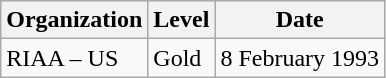<table class="wikitable">
<tr>
<th>Organization</th>
<th>Level</th>
<th>Date</th>
</tr>
<tr>
<td>RIAA – US</td>
<td>Gold</td>
<td>8 February 1993</td>
</tr>
</table>
